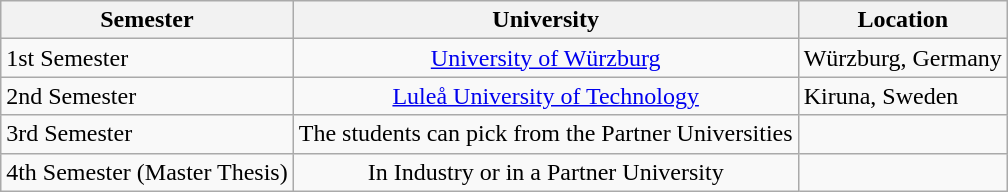<table class="wikitable" style="margin-left:auto; margin-right:auto; border:none;">
<tr>
<th>Semester</th>
<th>University</th>
<th>Location</th>
</tr>
<tr>
<td nowrap>1st Semester</td>
<td style="text-align:center;"><a href='#'>University of Würzburg</a></td>
<td>Würzburg, Germany</td>
</tr>
<tr>
<td>2nd Semester</td>
<td style="text-align:center;"><a href='#'>Luleå University of Technology</a></td>
<td>Kiruna, Sweden</td>
</tr>
<tr>
<td>3rd Semester</td>
<td style="text-align:center;">The students can pick from the Partner Universities</td>
<td></td>
</tr>
<tr>
<td>4th Semester (Master Thesis)</td>
<td style="text-align:center;">In Industry or in a Partner University</td>
<td></td>
</tr>
</table>
